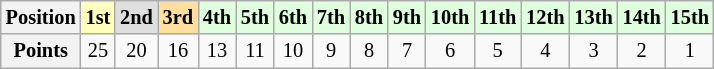<table class="wikitable" style="font-size:85%; text-align:center">
<tr>
<th>Position</th>
<td style="background:#ffffbf;"><strong>1st</strong></td>
<td style="background:#dfdfdf;"><strong>2nd</strong></td>
<td style="background:#ffdf9f;"><strong>3rd</strong></td>
<td style="background:#dfffdf;"><strong>4th</strong></td>
<td style="background:#dfffdf;"><strong>5th</strong></td>
<td style="background:#dfffdf;"><strong>6th</strong></td>
<td style="background:#dfffdf;"><strong>7th</strong></td>
<td style="background:#dfffdf;"><strong>8th</strong></td>
<td style="background:#dfffdf;"><strong>9th</strong></td>
<td style="background:#dfffdf;"><strong>10th</strong></td>
<td style="background:#dfffdf;"><strong>11th</strong></td>
<td style="background:#dfffdf;"><strong>12th</strong></td>
<td style="background:#dfffdf;"><strong>13th</strong></td>
<td style="background:#dfffdf;"><strong>14th</strong></td>
<td style="background:#dfffdf;"><strong>15th</strong></td>
</tr>
<tr>
<th>Points</th>
<td>25</td>
<td>20</td>
<td>16</td>
<td>13</td>
<td>11</td>
<td>10</td>
<td>9</td>
<td>8</td>
<td>7</td>
<td>6</td>
<td>5</td>
<td>4</td>
<td>3</td>
<td>2</td>
<td>1</td>
</tr>
</table>
